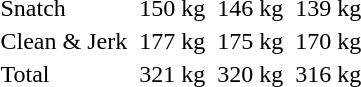<table>
<tr>
<td>Snatch</td>
<td></td>
<td>150 kg</td>
<td></td>
<td>146 kg</td>
<td></td>
<td>139 kg</td>
</tr>
<tr>
<td>Clean & Jerk</td>
<td></td>
<td>177 kg</td>
<td></td>
<td>175 kg</td>
<td></td>
<td>170 kg</td>
</tr>
<tr>
<td>Total</td>
<td></td>
<td>321 kg</td>
<td></td>
<td>320 kg</td>
<td></td>
<td>316 kg</td>
</tr>
</table>
